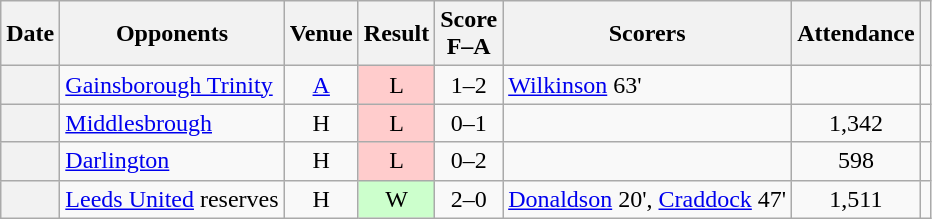<table class="wikitable plainrowheaders sortable" style="text-align:center">
<tr>
<th scope=col>Date</th>
<th scope=col>Opponents</th>
<th scope=col>Venue</th>
<th scope=col>Result</th>
<th scope=col>Score<br>F–A</th>
<th scope=col class=unsortable>Scorers</th>
<th scope=col>Attendance</th>
<th scope=col class=unsortable></th>
</tr>
<tr>
<th scope=row></th>
<td align=left><a href='#'>Gainsborough Trinity</a></td>
<td><a href='#'>A</a></td>
<td style="background-color:#FFCCCC">L</td>
<td>1–2</td>
<td align=left><a href='#'>Wilkinson</a> 63'</td>
<td></td>
<td></td>
</tr>
<tr>
<th scope=row></th>
<td align=left><a href='#'>Middlesbrough</a></td>
<td>H</td>
<td style="background-color:#FFCCCC">L</td>
<td>0–1</td>
<td align=left></td>
<td>1,342</td>
<td></td>
</tr>
<tr>
<th scope=row></th>
<td align=left><a href='#'>Darlington</a></td>
<td>H</td>
<td style="background-color:#FFCCCC">L</td>
<td>0–2</td>
<td align=left></td>
<td>598</td>
<td></td>
</tr>
<tr>
<th scope=row></th>
<td align=left><a href='#'>Leeds United</a> reserves</td>
<td>H</td>
<td style="background-color:#CCFFCC">W</td>
<td>2–0</td>
<td align=left><a href='#'>Donaldson</a> 20', <a href='#'>Craddock</a> 47'</td>
<td>1,511</td>
<td></td>
</tr>
</table>
